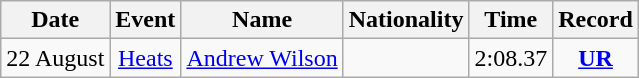<table class="wikitable" style=text-align:center>
<tr>
<th>Date</th>
<th>Event</th>
<th>Name</th>
<th>Nationality</th>
<th>Time</th>
<th>Record</th>
</tr>
<tr>
<td>22 August</td>
<td><a href='#'>Heats</a></td>
<td align=left><a href='#'>Andrew Wilson</a></td>
<td align=left></td>
<td>2:08.37</td>
<td><strong><a href='#'>UR</a></strong></td>
</tr>
</table>
